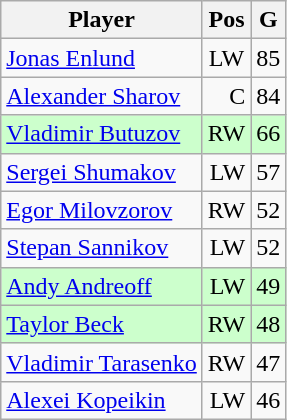<table class="wikitable">
<tr>
<th>Player</th>
<th>Pos</th>
<th>G</th>
</tr>
<tr style="text-align:center;">
<td align="left"> <a href='#'>Jonas Enlund</a></td>
<td>LW</td>
<td>85</td>
</tr>
<tr style="text-align:right;">
<td align="left"> <a href='#'>Alexander Sharov</a></td>
<td>C</td>
<td>84</td>
</tr>
<tr style="text-align:right;"  bgcolor="#cfc">
<td align="left"> <a href='#'>Vladimir Butuzov</a></td>
<td>RW</td>
<td>66</td>
</tr>
<tr style="text-align:right;">
<td align="left"> <a href='#'>Sergei Shumakov</a></td>
<td>LW</td>
<td>57</td>
</tr>
<tr style="text-align:right;">
<td align="left"> <a href='#'>Egor Milovzorov</a></td>
<td>RW</td>
<td>52</td>
</tr>
<tr style="text-align:right;">
<td align="left"> <a href='#'>Stepan Sannikov</a></td>
<td>LW</td>
<td>52</td>
</tr>
<tr style="text-align:right;"  bgcolor="#cfc">
<td align="left"> <a href='#'>Andy Andreoff</a></td>
<td>LW</td>
<td>49</td>
</tr>
<tr style="text-align:right;"  bgcolor="#cfc">
<td align="left"> <a href='#'>Taylor Beck</a></td>
<td>RW</td>
<td>48</td>
</tr>
<tr style="text-align:right;">
<td align="left"> <a href='#'>Vladimir Tarasenko</a></td>
<td>RW</td>
<td>47</td>
</tr>
<tr style="text-align:right;">
<td align="left"> <a href='#'>Alexei Kopeikin</a></td>
<td>LW</td>
<td>46</td>
</tr>
</table>
